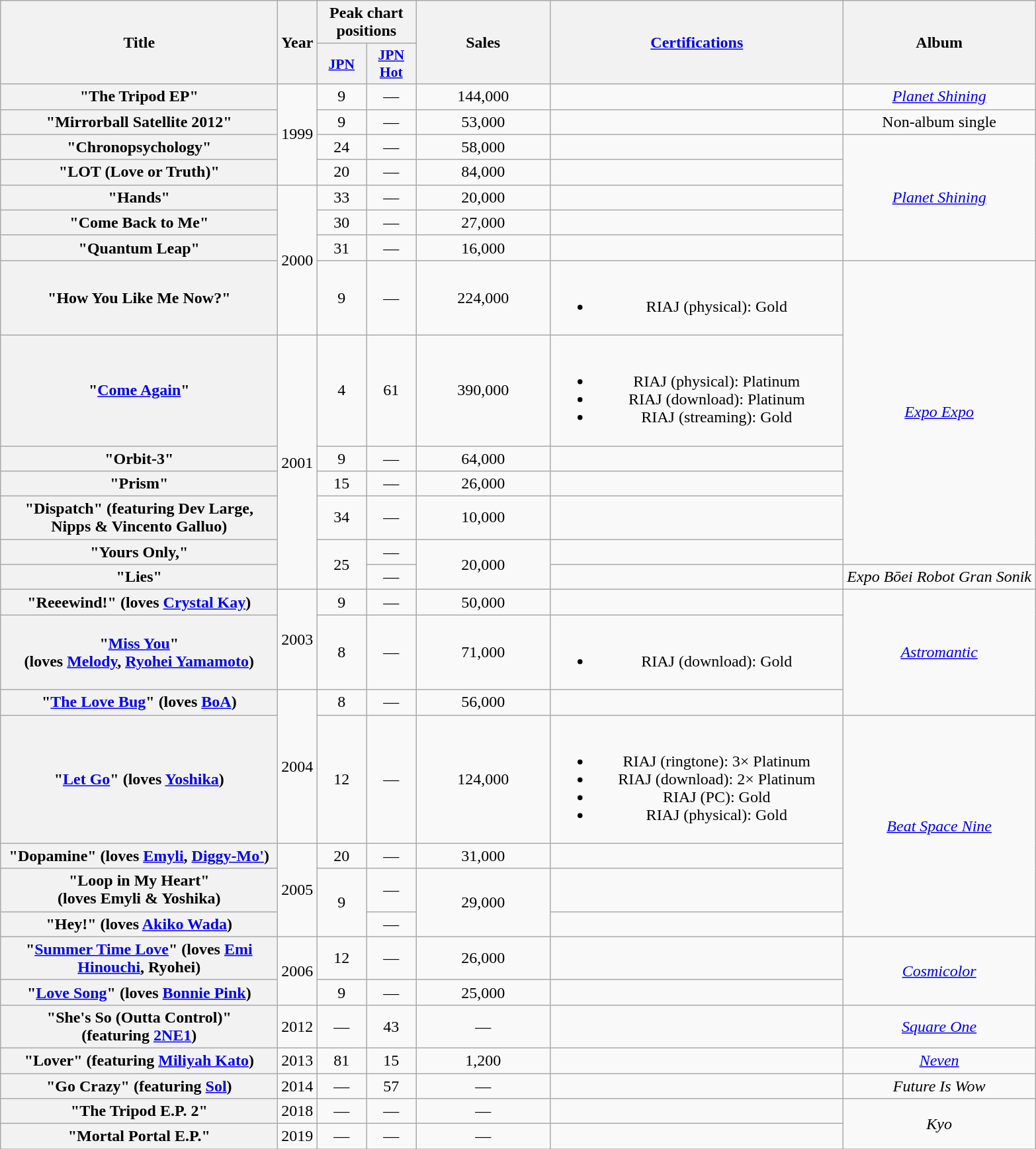<table class="wikitable plainrowheaders" style="text-align:center;">
<tr>
<th scope="col" rowspan="2" style="width:17em;">Title</th>
<th scope="col" rowspan="2">Year</th>
<th scope="col" colspan="2">Peak chart positions</th>
<th scope="col" rowspan="2" style="width:8em;">Sales</th>
<th scope="col" rowspan="2" style="width:18em;"><a href='#'>Certifications</a></th>
<th scope="col" rowspan="2">Album</th>
</tr>
<tr>
<th scope="col" style="width:3em;font-size:90%;"><a href='#'>JPN</a><br></th>
<th scope="col" style="width:3em;font-size:90%;"><a href='#'>JPN Hot</a><br></th>
</tr>
<tr>
<th scope="row">"The Tripod EP"</th>
<td rowspan="4">1999</td>
<td>9</td>
<td>—</td>
<td>144,000</td>
<td></td>
<td><em><a href='#'>Planet Shining</a></em></td>
</tr>
<tr>
<th scope="row">"Mirrorball Satellite 2012"</th>
<td>9</td>
<td>—</td>
<td>53,000</td>
<td></td>
<td>Non-album single</td>
</tr>
<tr>
<th scope="row">"Chronopsychology"</th>
<td>24</td>
<td>—</td>
<td>58,000</td>
<td></td>
<td rowspan=5><em><a href='#'>Planet Shining</a></em></td>
</tr>
<tr>
<th scope="row">"LOT (Love or Truth)"</th>
<td>20</td>
<td>—</td>
<td>84,000</td>
<td></td>
</tr>
<tr>
<th scope="row">"Hands"</th>
<td rowspan="4">2000</td>
<td>33</td>
<td>—</td>
<td>20,000</td>
<td></td>
</tr>
<tr>
<th scope="row">"Come Back to Me"</th>
<td>30</td>
<td>—</td>
<td>27,000</td>
<td></td>
</tr>
<tr>
<th scope="row">"Quantum Leap"</th>
<td>31</td>
<td>—</td>
<td>16,000</td>
<td></td>
</tr>
<tr>
<th scope="row">"How You Like Me Now?"</th>
<td>9</td>
<td>—</td>
<td>224,000</td>
<td><br><ul><li>RIAJ <span>(physical)</span>: Gold</li></ul></td>
<td rowspan="6"><em><a href='#'>Expo Expo</a></em></td>
</tr>
<tr>
<th scope="row">"<a href='#'>Come Again</a>"</th>
<td rowspan="6">2001</td>
<td>4</td>
<td>61</td>
<td>390,000</td>
<td><br><ul><li>RIAJ <span>(physical)</span>: Platinum</li><li>RIAJ <span>(download)</span>: Platinum</li><li>RIAJ <span>(streaming)</span>: Gold</li></ul></td>
</tr>
<tr>
<th scope="row">"Orbit-3"</th>
<td>9</td>
<td>—</td>
<td>64,000</td>
<td></td>
</tr>
<tr>
<th scope="row">"Prism"</th>
<td>15</td>
<td>—</td>
<td>26,000</td>
<td></td>
</tr>
<tr>
<th scope="row">"Dispatch" <span>(featuring Dev Large, Nipps & Vincento Galluo)</span></th>
<td>34</td>
<td>—</td>
<td>10,000</td>
<td></td>
</tr>
<tr>
<th scope="row">"Yours Only,"</th>
<td rowspan="2">25</td>
<td>—</td>
<td rowspan="2">20,000</td>
<td></td>
</tr>
<tr>
<th scope="row">"Lies"</th>
<td>—</td>
<td></td>
<td><em>Expo Bōei Robot Gran Sonik</em></td>
</tr>
<tr>
<th scope="row">"Reeewind!" <span>(loves <a href='#'>Crystal Kay</a>)</span></th>
<td rowspan="2">2003</td>
<td>9</td>
<td>—</td>
<td>50,000</td>
<td></td>
<td rowspan=3><em><a href='#'>Astromantic</a></em></td>
</tr>
<tr>
<th scope="row">"<a href='#'>Miss You</a>" <br><span>(loves <a href='#'>Melody</a>, <a href='#'>Ryohei Yamamoto</a>)</span></th>
<td>8</td>
<td>—</td>
<td>71,000</td>
<td><br><ul><li>RIAJ <span>(download)</span>: Gold</li></ul></td>
</tr>
<tr>
<th scope="row">"<a href='#'>The Love Bug</a>" <span>(loves <a href='#'>BoA</a>)</span></th>
<td rowspan="2">2004</td>
<td>8</td>
<td>—</td>
<td>56,000</td>
<td></td>
</tr>
<tr>
<th scope="row">"<a href='#'>Let Go</a>" <span>(loves <a href='#'>Yoshika</a>)</span></th>
<td>12</td>
<td>—</td>
<td>124,000</td>
<td><br><ul><li>RIAJ <span>(ringtone)</span>: 3× Platinum</li><li>RIAJ <span>(download)</span>: 2× Platinum</li><li>RIAJ <span>(PC)</span>: Gold</li><li>RIAJ <span>(physical)</span>: Gold</li></ul></td>
<td rowspan=4><em><a href='#'>Beat Space Nine</a></em></td>
</tr>
<tr>
<th scope="row">"Dopamine" <span>(loves <a href='#'>Emyli</a>, <a href='#'>Diggy-Mo'</a>)</span></th>
<td rowspan="3">2005</td>
<td>20</td>
<td>—</td>
<td>31,000</td>
<td></td>
</tr>
<tr>
<th scope="row">"Loop in My Heart" <br><span>(loves Emyli & Yoshika)</span></th>
<td rowspan="2">9</td>
<td>—</td>
<td rowspan="2">29,000</td>
<td></td>
</tr>
<tr>
<th scope="row">"Hey!" <span>(loves <a href='#'>Akiko Wada</a>)</span></th>
<td>—</td>
<td></td>
</tr>
<tr>
<th scope="row">"<a href='#'>Summer Time Love</a>" <span>(loves <a href='#'>Emi Hinouchi</a>, Ryohei)</span></th>
<td rowspan="2">2006</td>
<td>12</td>
<td>—</td>
<td>26,000</td>
<td></td>
<td rowspan="2"><em><a href='#'>Cosmicolor</a></em></td>
</tr>
<tr>
<th scope="row">"<a href='#'>Love Song</a>" <span>(loves <a href='#'>Bonnie Pink</a>)</span></th>
<td>9</td>
<td>—</td>
<td>25,000</td>
<td></td>
</tr>
<tr>
<th scope="row">"She's So (Outta Control)" <br><span>(featuring <a href='#'>2NE1</a>)</span></th>
<td>2012</td>
<td>—</td>
<td>43</td>
<td>—</td>
<td></td>
<td><em><a href='#'>Square One</a></em></td>
</tr>
<tr>
<th scope="row">"Lover" <span>(featuring <a href='#'>Miliyah Kato</a>)</span></th>
<td>2013</td>
<td>81</td>
<td>15</td>
<td>1,200</td>
<td></td>
<td><em><a href='#'>Neven</a></em></td>
</tr>
<tr>
<th scope="row">"Go Crazy" <span>(featuring <a href='#'>Sol</a>)</span></th>
<td>2014</td>
<td>—</td>
<td>57</td>
<td>—</td>
<td></td>
<td><em>Future Is Wow</em></td>
</tr>
<tr>
<th scope="row">"The Tripod E.P. 2"</th>
<td>2018</td>
<td>—</td>
<td>—</td>
<td>—</td>
<td></td>
<td rowspan="2"><em>Kyo</em></td>
</tr>
<tr>
<th scope="row">"Mortal Portal E.P."</th>
<td>2019</td>
<td>—</td>
<td>—</td>
<td>—</td>
<td></td>
</tr>
</table>
